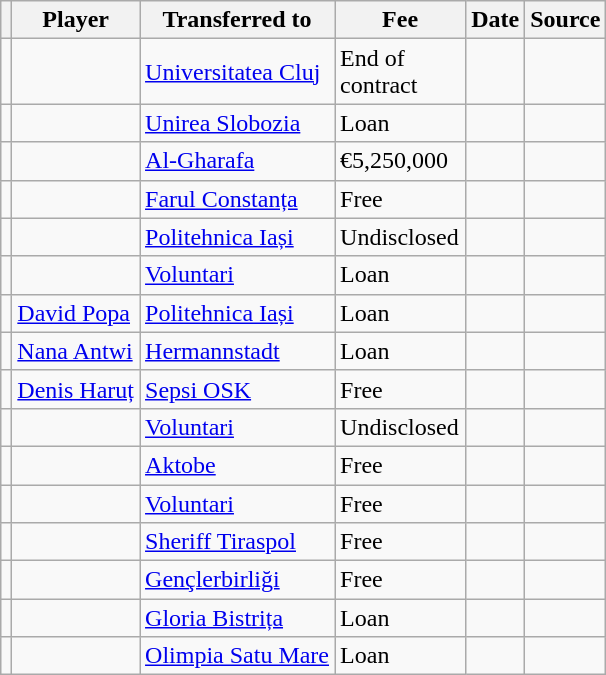<table class="wikitable plainrowheaders sortable">
<tr>
<th></th>
<th scope="col">Player</th>
<th>Transferred to</th>
<th style="width: 80px;">Fee</th>
<th scope="col">Date</th>
<th scope="col">Source</th>
</tr>
<tr>
<td align="center"></td>
<td></td>
<td> <a href='#'>Universitatea Cluj</a></td>
<td>End of contract</td>
<td></td>
<td></td>
</tr>
<tr>
<td align="center"></td>
<td> </td>
<td> <a href='#'>Unirea Slobozia</a></td>
<td>Loan</td>
<td></td>
<td></td>
</tr>
<tr>
<td align="center"></td>
<td> </td>
<td> <a href='#'>Al-Gharafa</a></td>
<td>€5,250,000</td>
<td></td>
<td></td>
</tr>
<tr>
<td align="center"></td>
<td> </td>
<td> <a href='#'>Farul Constanța</a></td>
<td>Free</td>
<td></td>
<td></td>
</tr>
<tr>
<td align="center"></td>
<td> </td>
<td> <a href='#'>Politehnica Iași</a></td>
<td>Undisclosed</td>
<td></td>
<td></td>
</tr>
<tr>
<td align="center"></td>
<td></td>
<td> <a href='#'>Voluntari</a></td>
<td>Loan</td>
<td></td>
<td></td>
</tr>
<tr>
<td align="center"></td>
<td> <a href='#'>David Popa</a></td>
<td> <a href='#'>Politehnica Iași</a></td>
<td>Loan</td>
<td></td>
<td></td>
</tr>
<tr>
<td align="center"></td>
<td> <a href='#'>Nana Antwi</a></td>
<td> <a href='#'>Hermannstadt</a></td>
<td>Loan</td>
<td></td>
<td></td>
</tr>
<tr>
<td align="center"></td>
<td> <a href='#'>Denis Haruț</a></td>
<td> <a href='#'>Sepsi OSK</a></td>
<td>Free</td>
<td></td>
<td></td>
</tr>
<tr>
<td align="center"></td>
<td> </td>
<td> <a href='#'>Voluntari</a></td>
<td>Undisclosed</td>
<td></td>
<td></td>
</tr>
<tr>
<td align="center"></td>
<td> </td>
<td> <a href='#'>Aktobe</a></td>
<td>Free</td>
<td></td>
<td></td>
</tr>
<tr>
<td align="center"></td>
<td> </td>
<td> <a href='#'>Voluntari</a></td>
<td>Free</td>
<td></td>
<td></td>
</tr>
<tr>
<td align="center"></td>
<td> </td>
<td> <a href='#'>Sheriff Tiraspol</a></td>
<td>Free</td>
<td></td>
<td></td>
</tr>
<tr>
<td align="center"></td>
<td> </td>
<td> <a href='#'>Gençlerbirliği</a></td>
<td>Free</td>
<td></td>
<td></td>
</tr>
<tr>
<td align="center"></td>
<td> </td>
<td> <a href='#'>Gloria Bistrița</a></td>
<td>Loan</td>
<td></td>
<td></td>
</tr>
<tr>
<td align="center"></td>
<td></td>
<td> <a href='#'>Olimpia Satu Mare</a></td>
<td>Loan</td>
<td></td>
<td></td>
</tr>
</table>
